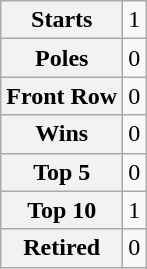<table class="wikitable" style="text-align:center">
<tr>
<th>Starts</th>
<td>1</td>
</tr>
<tr>
<th>Poles</th>
<td>0</td>
</tr>
<tr>
<th>Front Row</th>
<td>0</td>
</tr>
<tr>
<th>Wins</th>
<td>0</td>
</tr>
<tr>
<th>Top 5</th>
<td>0</td>
</tr>
<tr>
<th>Top 10</th>
<td>1</td>
</tr>
<tr>
<th>Retired</th>
<td>0</td>
</tr>
</table>
